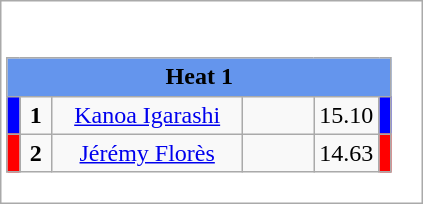<table class="wikitable" style="background:#fff;">
<tr>
<td><div><br><table class="wikitable">
<tr>
<td colspan="6"  style="text-align:center; background:#6495ed;"><strong>Heat 1</strong></td>
</tr>
<tr>
<td style="width:01px; background: #00f;"></td>
<td style="width:14px; text-align:center;"><strong>1</strong></td>
<td style="width:120px; text-align:center;"><a href='#'>Kanoa Igarashi</a></td>
<td style="width:40px; text-align:center;"></td>
<td style="width:20px; text-align:center;">15.10</td>
<td style="width:01px; background: #00f;"></td>
</tr>
<tr>
<td style="width:01px; background: #f00;"></td>
<td style="width:14px; text-align:center;"><strong>2</strong></td>
<td style="width:120px; text-align:center;"><a href='#'>Jérémy Florès</a></td>
<td style="width:40px; text-align:center;"></td>
<td style="width:20px; text-align:center;">14.63</td>
<td style="width:01px; background: #f00;"></td>
</tr>
</table>
</div></td>
</tr>
</table>
